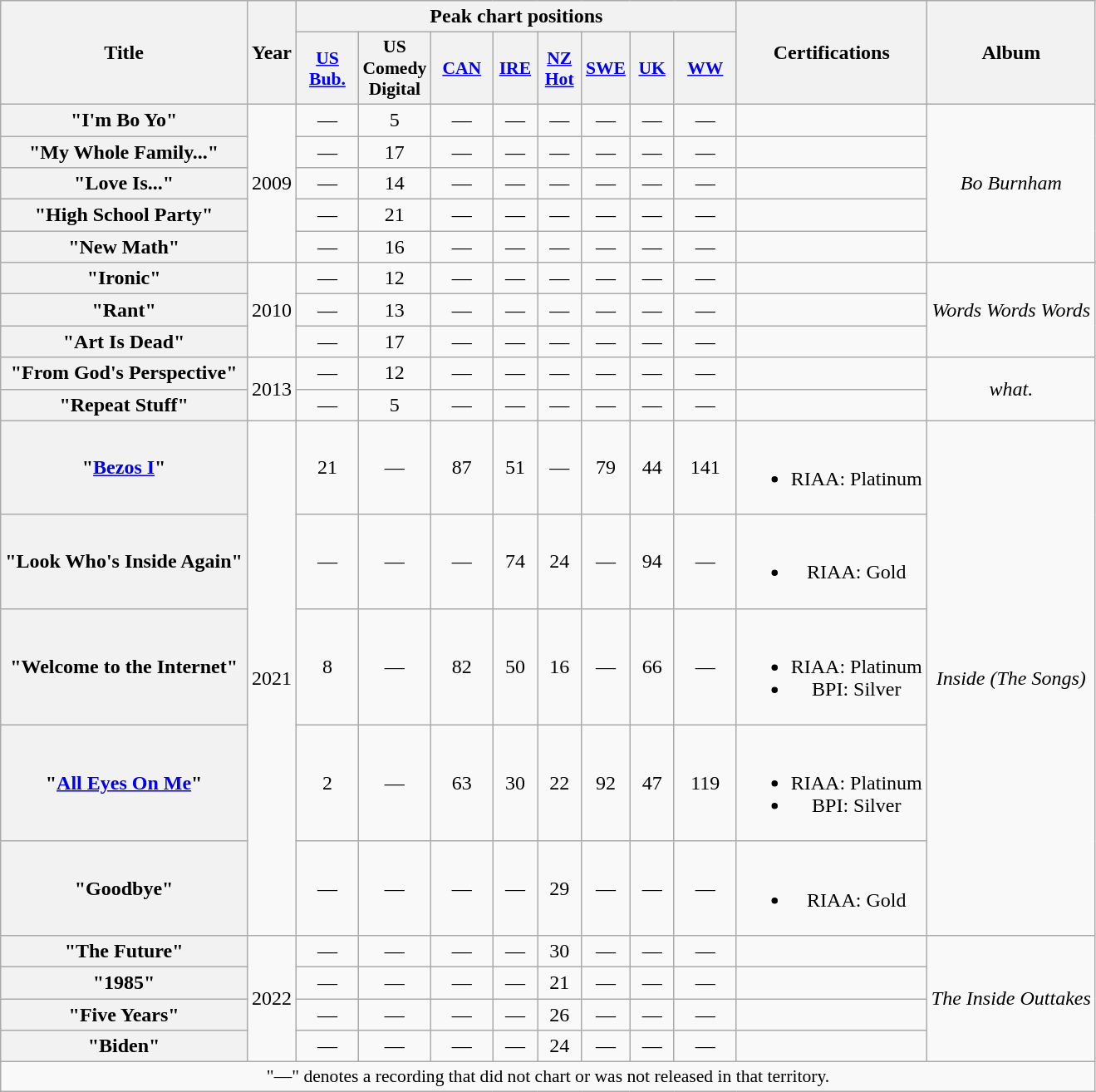<table class="wikitable plainrowheaders" style="text-align:center;">
<tr>
<th scope="col" rowspan="2">Title</th>
<th scope="col" rowspan="2">Year</th>
<th scope="col" colspan="8">Peak chart positions</th>
<th scope="col" rowspan="2">Certifications</th>
<th scope="col" rowspan="2">Album</th>
</tr>
<tr>
<th scope="col" style="width:3em;font-size:90%;"><a href='#'>US<br>Bub.</a><br></th>
<th scope="col" style="width:2em;font-size:90%;">US<br>Comedy<br>Digital<br></th>
<th scope="col" style="width:3em;font-size:90%;"><a href='#'>CAN</a><br></th>
<th scope="col" style="width:2em;font-size:90%;"><a href='#'>IRE</a><br></th>
<th scope="col" style="width:2em;font-size:90%;"><a href='#'>NZ<br>Hot</a><br></th>
<th scope="col" style="width:2em;font-size:90%;"><a href='#'>SWE</a><br></th>
<th scope="col" style="width:2em;font-size:90%;"><a href='#'>UK</a><br></th>
<th scope="col" style="width:3em;font-size:90%;"><a href='#'>WW</a><br></th>
</tr>
<tr>
<th scope="row">"I'm Bo Yo"</th>
<td rowspan="5">2009</td>
<td>—</td>
<td>5</td>
<td>—</td>
<td>—</td>
<td>—</td>
<td>—</td>
<td>—</td>
<td>—</td>
<td></td>
<td rowspan="5"><em>Bo Burnham</em></td>
</tr>
<tr>
<th scope="row">"My Whole Family..."</th>
<td>—</td>
<td>17</td>
<td>—</td>
<td>—</td>
<td>—</td>
<td>—</td>
<td>—</td>
<td>—</td>
<td></td>
</tr>
<tr>
<th scope="row">"Love Is..." </th>
<td>—</td>
<td>14</td>
<td>—</td>
<td>—</td>
<td>—</td>
<td>—</td>
<td>—</td>
<td>—</td>
<td></td>
</tr>
<tr>
<th scope="row">"High School Party"</th>
<td>—</td>
<td>21</td>
<td>—</td>
<td>—</td>
<td>—</td>
<td>—</td>
<td>—</td>
<td>—</td>
<td></td>
</tr>
<tr>
<th scope="row">"New Math" </th>
<td>—</td>
<td>16</td>
<td>—</td>
<td>—</td>
<td>—</td>
<td>—</td>
<td>—</td>
<td>—</td>
<td></td>
</tr>
<tr>
<th scope="row">"Ironic"</th>
<td rowspan="3">2010</td>
<td>—</td>
<td>12</td>
<td>—</td>
<td>—</td>
<td>—</td>
<td>—</td>
<td>—</td>
<td>—</td>
<td></td>
<td rowspan="3"><em>Words Words Words</em></td>
</tr>
<tr>
<th scope="row">"Rant"</th>
<td>—</td>
<td>13</td>
<td>—</td>
<td>—</td>
<td>—</td>
<td>—</td>
<td>—</td>
<td>—</td>
<td></td>
</tr>
<tr>
<th scope="row">"Art Is Dead"</th>
<td>—</td>
<td>17</td>
<td>—</td>
<td>—</td>
<td>—</td>
<td>—</td>
<td>—</td>
<td>—</td>
<td></td>
</tr>
<tr>
<th scope="row">"From God's Perspective"</th>
<td rowspan="2">2013</td>
<td>—</td>
<td>12</td>
<td>—</td>
<td>—</td>
<td>—</td>
<td>—</td>
<td>—</td>
<td>—</td>
<td></td>
<td rowspan="2"><em>what.</em></td>
</tr>
<tr>
<th scope="row">"Repeat Stuff"</th>
<td>—</td>
<td>5</td>
<td>—</td>
<td>—</td>
<td>—</td>
<td>—</td>
<td>—</td>
<td>—</td>
<td></td>
</tr>
<tr>
<th scope="row">"<a href='#'>Bezos I</a>"</th>
<td rowspan="5">2021</td>
<td>21</td>
<td>—</td>
<td>87</td>
<td>51</td>
<td>—</td>
<td>79</td>
<td>44</td>
<td>141</td>
<td><br><ul><li>RIAA: Platinum</li></ul></td>
<td rowspan="5"><em>Inside (The Songs)</em></td>
</tr>
<tr>
<th scope="row">"Look Who's Inside Again"</th>
<td>—</td>
<td>—</td>
<td>—</td>
<td>74</td>
<td>24</td>
<td>—</td>
<td>94</td>
<td>—</td>
<td><br><ul><li>RIAA: Gold</li></ul></td>
</tr>
<tr>
<th scope="row">"Welcome to the Internet"</th>
<td>8</td>
<td>—</td>
<td>82</td>
<td>50</td>
<td>16</td>
<td>—</td>
<td>66</td>
<td>—</td>
<td><br><ul><li>RIAA: Platinum</li><li>BPI: Silver</li></ul></td>
</tr>
<tr>
<th scope="row">"<a href='#'>All Eyes On Me</a>"</th>
<td>2</td>
<td>—</td>
<td>63</td>
<td>30</td>
<td>22</td>
<td>92</td>
<td>47</td>
<td>119</td>
<td><br><ul><li>RIAA: Platinum</li><li>BPI: Silver</li></ul></td>
</tr>
<tr>
<th scope="row">"Goodbye"</th>
<td>—</td>
<td>—</td>
<td>—</td>
<td>—</td>
<td>29</td>
<td>—</td>
<td>—</td>
<td>—</td>
<td><br><ul><li>RIAA: Gold</li></ul></td>
</tr>
<tr>
<th scope="row">"The Future"</th>
<td rowspan="4">2022</td>
<td>—</td>
<td>—</td>
<td>—</td>
<td>—</td>
<td>30</td>
<td>—</td>
<td>—</td>
<td>—</td>
<td></td>
<td rowspan="4"><em>The Inside Outtakes</em></td>
</tr>
<tr>
<th scope="row">"1985"</th>
<td>—</td>
<td>—</td>
<td>—</td>
<td>—</td>
<td>21</td>
<td>—</td>
<td>—</td>
<td>—</td>
<td></td>
</tr>
<tr>
<th scope="row">"Five Years"</th>
<td>—</td>
<td>—</td>
<td>—</td>
<td>—</td>
<td>26</td>
<td>—</td>
<td>—</td>
<td>—</td>
<td></td>
</tr>
<tr>
<th scope="row">"Biden"</th>
<td>—</td>
<td>—</td>
<td>—</td>
<td>—</td>
<td>24</td>
<td>—</td>
<td>—</td>
<td>—</td>
<td></td>
</tr>
<tr>
<td colspan="12" style="font-size:90%">"—" denotes a recording that did not chart or was not released in that territory.</td>
</tr>
</table>
